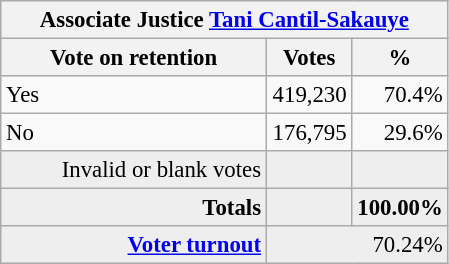<table class="wikitable" style="font-size: 95%;">
<tr style="background-color:#E9E9E9">
<th colspan=7>Associate Justice <a href='#'>Tani Cantil-Sakauye</a></th>
</tr>
<tr style="background-color:#E9E9E9">
<th style="width: 170px">Vote on retention</th>
<th style="width: 50px">Votes</th>
<th style="width: 40px">%</th>
</tr>
<tr>
<td>Yes</td>
<td align="right">419,230</td>
<td align="right">70.4%</td>
</tr>
<tr>
<td>No</td>
<td align="right">176,795</td>
<td align="right">29.6%</td>
</tr>
<tr bgcolor="#EEEEEE">
<td align="right">Invalid or blank votes</td>
<td align="right"></td>
<td align="right"></td>
</tr>
<tr bgcolor="#EEEEEE">
<td align="right"><strong>Totals</strong></td>
<td align="right"><strong></strong></td>
<td align="right"><strong>100.00%</strong></td>
</tr>
<tr bgcolor="#EEEEEE">
<td align="right"><strong><a href='#'>Voter turnout</a></strong></td>
<td colspan="2" align="right">70.24%</td>
</tr>
</table>
